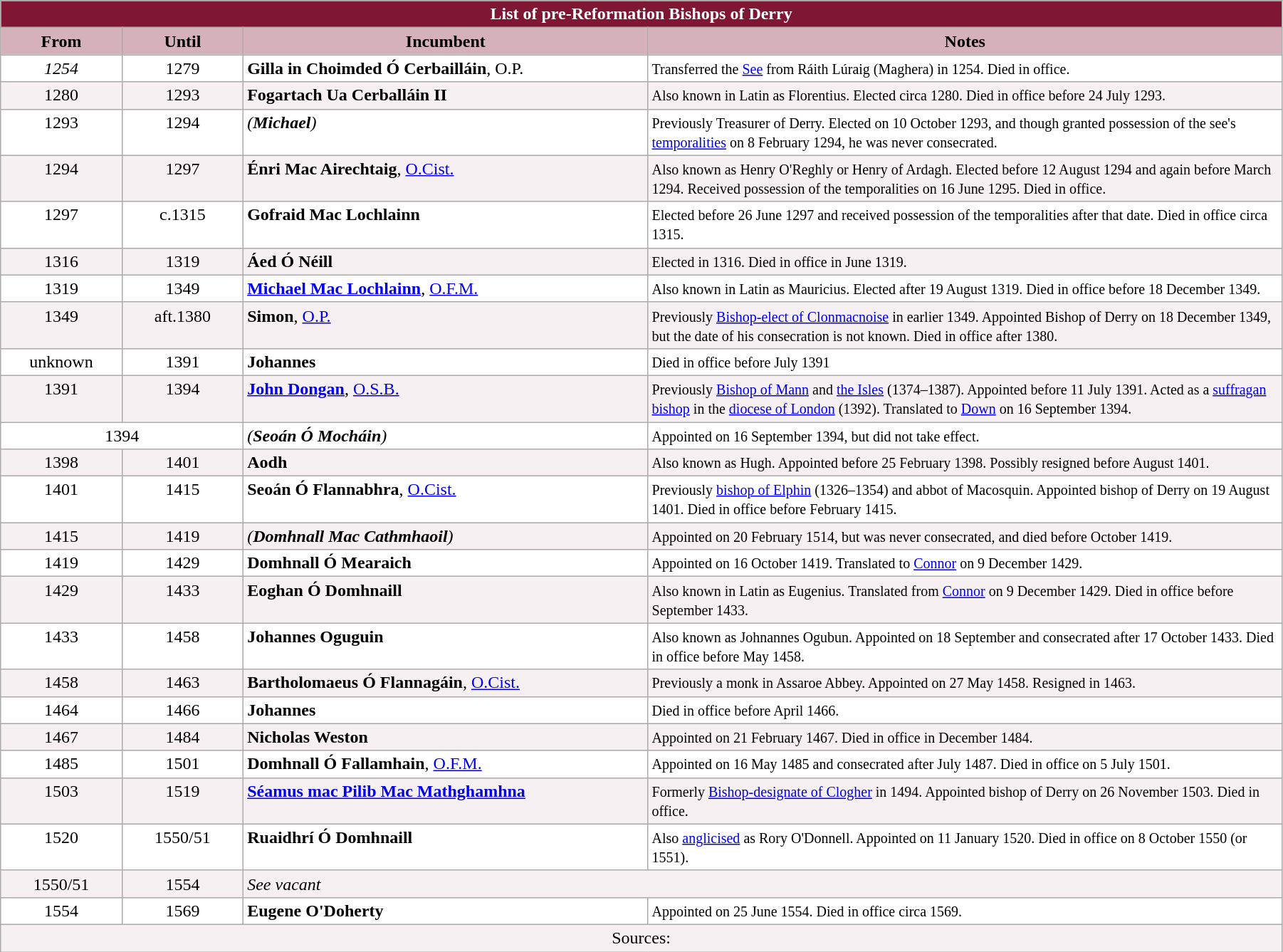<table class="wikitable" style="width:95%;" border="1" cellpadding="2">
<tr>
<th colspan="4" style="background-color: #7F1734; color: white;">List of pre-Reformation Bishops of Derry</th>
</tr>
<tr align=center>
<th style="background-color:#D4B1BB" width="9%">From</th>
<th style="background-color:#D4B1BB" width="9%">Until</th>
<th style="background-color:#D4B1BB" width="30%">Incumbent</th>
<th style="background-color:#D4B1BB" width="47%">Notes</th>
</tr>
<tr valign=top bgcolor="white">
<td align=center><em>1254</em></td>
<td align=center>1279</td>
<td><strong>Gilla in Choimded Ó Cerbailláin</strong>, O.P.</td>
<td><small>Transferred the <a href='#'>See</a> from Ráith Lúraig (Maghera) in 1254. Died in office.</small></td>
</tr>
<tr valign=top bgcolor="#F7F0F2">
<td align=center>1280</td>
<td align=center>1293</td>
<td><strong>Fogartach Ua Cerballáin II</strong></td>
<td><small>Also known in Latin as Florentius. Elected circa 1280. Died in office before 24 July 1293.</small></td>
</tr>
<tr valign=top bgcolor="white">
<td align=center>1293</td>
<td align=center>1294</td>
<td><em>(<strong>Michael</strong>)</em></td>
<td><small>Previously Treasurer of Derry. Elected on 10 October 1293, and though granted possession of the see's <a href='#'>temporalities</a> on 8 February 1294, he was never consecrated.</small></td>
</tr>
<tr valign=top bgcolor="#F7F0F2">
<td align=center>1294</td>
<td align=center>1297</td>
<td><strong>Énri Mac Airechtaig</strong>, <a href='#'>O.Cist.</a></td>
<td><small>Also known as Henry O'Reghly or Henry of Ardagh. Elected before 12 August 1294 and again before March 1294. Received possession of the temporalities on 16 June 1295. Died in office.</small></td>
</tr>
<tr valign=top bgcolor="white">
<td align=center>1297</td>
<td align=center>c.1315</td>
<td><strong>Gofraid Mac Lochlainn</strong></td>
<td><small>Elected before 26 June 1297 and received possession of the temporalities after that date. Died in office circa 1315.</small></td>
</tr>
<tr valign=top bgcolor="#F7F0F2">
<td align=center>1316</td>
<td align=center>1319</td>
<td><strong>Áed Ó Néill</strong></td>
<td><small>Elected in 1316. Died in office in June 1319.</small></td>
</tr>
<tr valign=top bgcolor="white">
<td align=center>1319</td>
<td align=center>1349</td>
<td><strong><a href='#'>Michael Mac Lochlainn</a></strong>, <a href='#'>O.F.M.</a></td>
<td><small>Also known in Latin as Mauricius. Elected after 19 August 1319. Died in office before 18 December 1349.</small></td>
</tr>
<tr valign=top bgcolor="#F7F0F2">
<td align=center>1349</td>
<td align=center>aft.1380</td>
<td><strong>Simon</strong>, <a href='#'>O.P.</a></td>
<td><small>Previously <a href='#'>Bishop-elect of Clonmacnoise</a> in earlier 1349. Appointed Bishop of Derry on 18 December 1349, but the date of his consecration is not known. Died in office after 1380. </small></td>
</tr>
<tr valign=top bgcolor="white">
<td align=center>unknown</td>
<td align=center>1391</td>
<td><strong>Johannes</strong></td>
<td><small>Died in office before July 1391</small></td>
</tr>
<tr valign=top bgcolor="#F7F0F2">
<td align=center>1391</td>
<td align=center>1394</td>
<td><strong><a href='#'>John Dongan</a></strong>, <a href='#'>O.S.B.</a></td>
<td><small>Previously <a href='#'>Bishop of Mann</a> and <a href='#'>the Isles</a> (1374–1387). Appointed before 11 July 1391. Acted as a <a href='#'>suffragan bishop</a> in the <a href='#'>diocese of London</a> (1392). Translated to <a href='#'>Down</a> on 16 September 1394.</small></td>
</tr>
<tr valign=top bgcolor="white">
<td colspan=2 align=center>1394</td>
<td><em>(<strong>Seoán Ó Mocháin</strong>)</em></td>
<td><small>Appointed on 16 September 1394, but did not take effect.</small></td>
</tr>
<tr valign=top bgcolor="#F7F0F2">
<td align=center>1398</td>
<td align=center>1401</td>
<td><strong>Aodh</strong></td>
<td><small>Also known as Hugh. Appointed before 25 February 1398. Possibly resigned before August 1401.</small></td>
</tr>
<tr valign=top bgcolor="white">
<td align=center>1401</td>
<td align=center>1415</td>
<td><strong>Seoán Ó Flannabhra</strong>, <a href='#'>O.Cist.</a></td>
<td><small>Previously <a href='#'>bishop of Elphin</a> (1326–1354) and abbot of Macosquin. Appointed bishop of Derry on 19 August 1401. Died in office before February 1415.</small></td>
</tr>
<tr valign=top bgcolor="#F7F0F2">
<td align=center>1415</td>
<td align=center>1419</td>
<td><em>(<strong>Domhnall Mac Cathmhaoil</strong>)</em></td>
<td><small>Appointed on 20 February 1514, but was never consecrated, and died before October 1419.</small></td>
</tr>
<tr valign=top bgcolor="white">
<td align=center>1419</td>
<td align=center>1429</td>
<td><strong>Domhnall Ó Mearaich</strong></td>
<td><small>Appointed on 16 October 1419. Translated to <a href='#'>Connor</a> on 9 December 1429.</small></td>
</tr>
<tr valign=top bgcolor="#F7F0F2">
<td align=center>1429</td>
<td align=center>1433</td>
<td><strong>Eoghan Ó Domhnaill</strong></td>
<td><small>Also known in Latin as Eugenius. Translated from <a href='#'>Connor</a> on 9 December 1429. Died in office before September 1433.</small></td>
</tr>
<tr valign=top bgcolor="white">
<td align=center>1433</td>
<td align=center>1458</td>
<td><strong>Johannes Oguguin</strong></td>
<td><small>Also known as Johnannes Ogubun. Appointed on 18 September and consecrated after 17 October 1433. Died in office before May 1458.</small></td>
</tr>
<tr valign=top bgcolor="#F7F0F2">
<td align=center>1458</td>
<td align=center>1463</td>
<td><strong>Bartholomaeus Ó Flannagáin</strong>, <a href='#'>O.Cist.</a></td>
<td><small>Previously a monk in Assaroe Abbey. Appointed on 27 May 1458. Resigned in 1463.</small></td>
</tr>
<tr valign=top bgcolor="white">
<td align=center>1464</td>
<td align=center>1466</td>
<td><strong>Johannes</strong></td>
<td><small>Died in office before April 1466.</small></td>
</tr>
<tr valign=top bgcolor="#F7F0F2">
<td align=center>1467</td>
<td align=center>1484</td>
<td><strong>Nicholas Weston</strong></td>
<td><small>Appointed on 21 February 1467. Died in office in December 1484.</small></td>
</tr>
<tr valign=top bgcolor="white">
<td align=center>1485</td>
<td align=center>1501</td>
<td><strong>Domhnall Ó Fallamhain</strong>, <a href='#'>O.F.M.</a></td>
<td><small>Appointed on 16 May 1485 and consecrated after July 1487. Died in office on 5 July 1501.</small></td>
</tr>
<tr valign=top bgcolor="#F7F0F2">
<td align=center>1503</td>
<td align=center>1519</td>
<td><strong><a href='#'>Séamus mac Pilib Mac Mathghamhna</a></strong></td>
<td><small>Formerly <a href='#'>Bishop-designate of Clogher</a> in 1494. Appointed bishop of Derry on 26 November 1503. Died in office.</small></td>
</tr>
<tr valign=top bgcolor="white">
<td align=center>1520</td>
<td align=center>1550/51</td>
<td><strong>Ruaidhrí Ó Domhnaill</strong></td>
<td><small>Also <a href='#'>anglicised</a> as Rory O'Donnell. Appointed on 11 January 1520. Died in office on 8 October 1550 (or 1551).</small></td>
</tr>
<tr valign=top bgcolor="#F7F0F2">
<td align=center>1550/51</td>
<td align=center>1554</td>
<td colspan=2><em>See vacant</em></td>
</tr>
<tr valign=top bgcolor="white">
<td align=center>1554</td>
<td align=center>1569</td>
<td><strong>Eugene O'Doherty</strong></td>
<td><small>Appointed on 25 June 1554. Died in office circa 1569.</small></td>
</tr>
<tr valign=top bgcolor="#F7F0F2">
<td colspan="4" style="text-align: center;">Sources:</td>
</tr>
</table>
